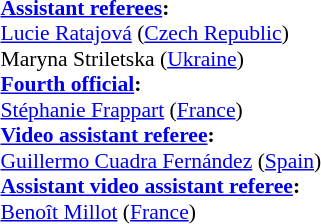<table width=50% style="font-size:90%">
<tr>
<td><br><strong><a href='#'>Assistant referees</a>:</strong>
<br><a href='#'>Lucie Ratajová</a> (<a href='#'>Czech Republic</a>)
<br>Maryna Striletska (<a href='#'>Ukraine</a>)
<br><strong><a href='#'>Fourth official</a>:</strong>
<br><a href='#'>Stéphanie Frappart</a> (<a href='#'>France</a>)
<br><strong><a href='#'>Video assistant referee</a>:</strong>
<br><a href='#'>Guillermo Cuadra Fernández</a> (<a href='#'>Spain</a>)
<br><strong><a href='#'>Assistant video assistant referee</a>:</strong>
<br><a href='#'>Benoît Millot</a> (<a href='#'>France</a>)</td>
</tr>
</table>
